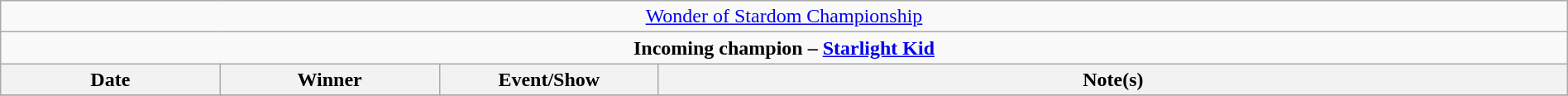<table class="wikitable" style="text-align:center; width:100%;">
<tr>
<td colspan="4" style="text-align: center;"><a href='#'>Wonder of Stardom Championship</a></td>
</tr>
<tr>
<td colspan="4" style="text-align: center;"><strong>Incoming champion – <a href='#'>Starlight Kid</a></strong></td>
</tr>
<tr>
<th width=14%>Date</th>
<th width=14%>Winner</th>
<th width=14%>Event/Show</th>
<th width=58%>Note(s)</th>
</tr>
<tr>
</tr>
</table>
